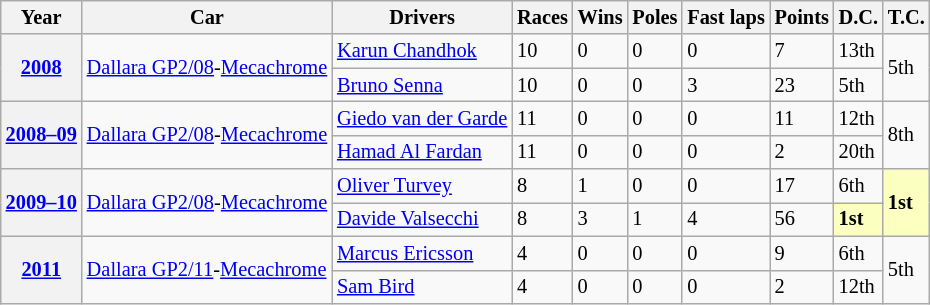<table class="wikitable" style="font-size:85%">
<tr>
<th>Year</th>
<th>Car</th>
<th>Drivers</th>
<th>Races</th>
<th>Wins</th>
<th>Poles</th>
<th>Fast laps</th>
<th>Points</th>
<th>D.C.</th>
<th>T.C.</th>
</tr>
<tr>
<th rowspan=2><a href='#'>2008</a></th>
<td rowspan=2><a href='#'>Dallara GP2/08</a>-<a href='#'>Mecachrome</a></td>
<td> <a href='#'>Karun Chandhok</a></td>
<td>10</td>
<td>0</td>
<td>0</td>
<td>0</td>
<td>7</td>
<td>13th</td>
<td rowspan=2>5th</td>
</tr>
<tr>
<td> <a href='#'>Bruno Senna</a></td>
<td>10</td>
<td>0</td>
<td>0</td>
<td>3</td>
<td>23</td>
<td>5th</td>
</tr>
<tr>
<th rowspan=2><a href='#'>2008–09</a></th>
<td rowspan=2><a href='#'>Dallara GP2/08</a>-<a href='#'>Mecachrome</a></td>
<td> <a href='#'>Giedo van der Garde</a></td>
<td>11</td>
<td>0</td>
<td>0</td>
<td>0</td>
<td>11</td>
<td>12th</td>
<td rowspan=2>8th</td>
</tr>
<tr>
<td> <a href='#'>Hamad Al Fardan</a></td>
<td>11</td>
<td>0</td>
<td>0</td>
<td>0</td>
<td>2</td>
<td>20th</td>
</tr>
<tr>
<th rowspan=2><a href='#'>2009–10</a></th>
<td rowspan=2><a href='#'>Dallara GP2/08</a>-<a href='#'>Mecachrome</a></td>
<td> <a href='#'>Oliver Turvey</a></td>
<td>8</td>
<td>1</td>
<td>0</td>
<td>0</td>
<td>17</td>
<td>6th</td>
<td rowspan=2 style="background:#FBFFBF;"><strong>1st</strong></td>
</tr>
<tr>
<td> <a href='#'>Davide Valsecchi</a></td>
<td>8</td>
<td>3</td>
<td>1</td>
<td>4</td>
<td>56</td>
<td style="background:#FBFFBF;"><strong>1st</strong></td>
</tr>
<tr>
<th rowspan=2><a href='#'>2011</a></th>
<td rowspan=2><a href='#'>Dallara GP2/11</a>-<a href='#'>Mecachrome</a></td>
<td> <a href='#'>Marcus Ericsson</a></td>
<td>4</td>
<td>0</td>
<td>0</td>
<td>0</td>
<td>9</td>
<td>6th</td>
<td rowspan=2>5th</td>
</tr>
<tr>
<td> <a href='#'>Sam Bird</a></td>
<td>4</td>
<td>0</td>
<td>0</td>
<td>0</td>
<td>2</td>
<td>12th</td>
</tr>
</table>
